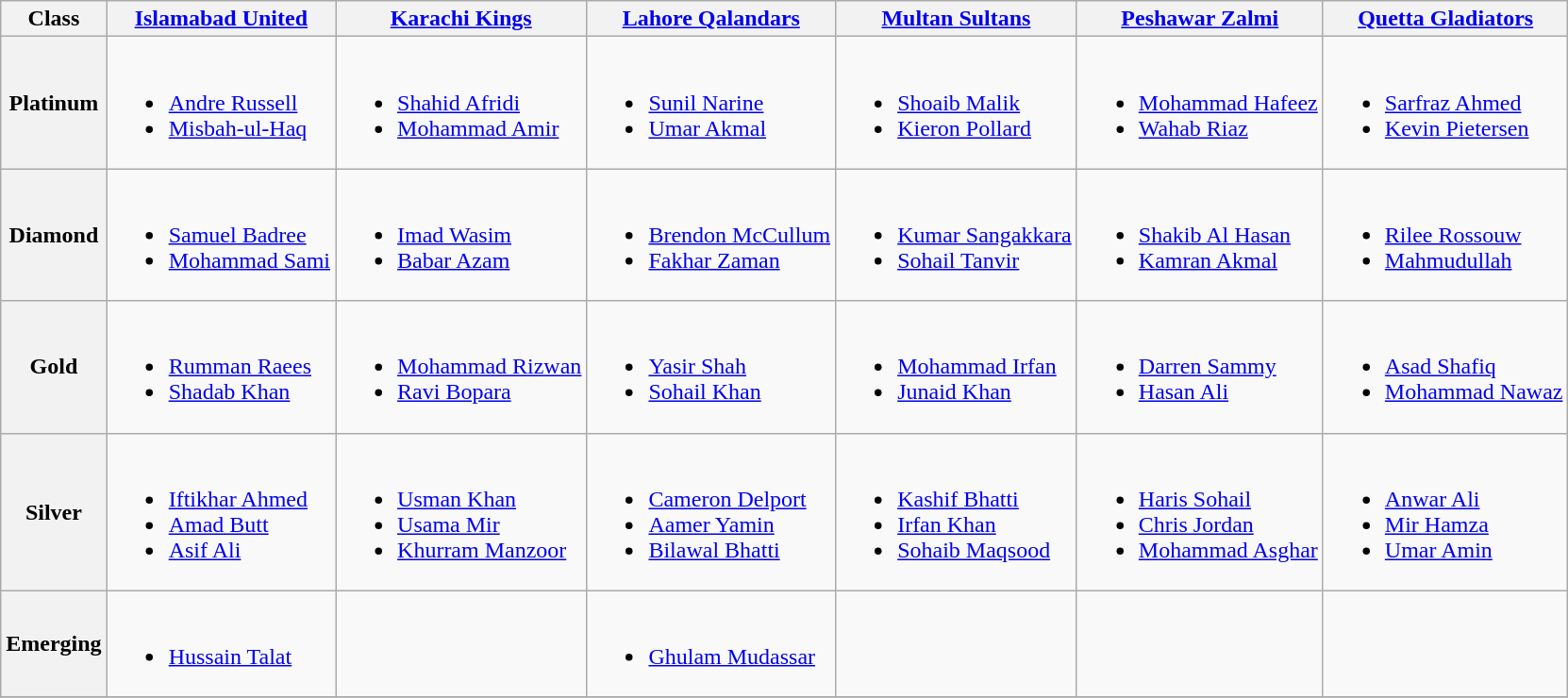<table class="wikitable">
<tr>
<th>Class</th>
<th><a href='#'>Islamabad United</a></th>
<th><a href='#'>Karachi Kings</a></th>
<th><a href='#'>Lahore Qalandars</a></th>
<th><a href='#'>Multan Sultans</a></th>
<th><a href='#'>Peshawar Zalmi</a></th>
<th><a href='#'>Quetta Gladiators</a></th>
</tr>
<tr>
<th>Platinum</th>
<td><br><ul><li><a href='#'>Andre Russell</a></li><li><a href='#'>Misbah-ul-Haq</a></li></ul></td>
<td><br><ul><li><a href='#'>Shahid Afridi</a></li><li><a href='#'>Mohammad Amir</a></li></ul></td>
<td><br><ul><li><a href='#'>Sunil Narine</a></li><li><a href='#'>Umar Akmal</a></li></ul></td>
<td><br><ul><li><a href='#'>Shoaib Malik</a></li><li><a href='#'>Kieron Pollard</a></li></ul></td>
<td><br><ul><li><a href='#'>Mohammad Hafeez</a></li><li><a href='#'>Wahab Riaz</a></li></ul></td>
<td><br><ul><li><a href='#'>Sarfraz Ahmed</a></li><li><a href='#'>Kevin Pietersen</a></li></ul></td>
</tr>
<tr>
<th>Diamond</th>
<td><br><ul><li><a href='#'>Samuel Badree</a></li><li><a href='#'>Mohammad Sami</a></li></ul></td>
<td><br><ul><li><a href='#'>Imad Wasim</a></li><li><a href='#'>Babar Azam</a></li></ul></td>
<td><br><ul><li><a href='#'>Brendon McCullum</a></li><li><a href='#'>Fakhar Zaman</a></li></ul></td>
<td><br><ul><li><a href='#'>Kumar Sangakkara</a></li><li><a href='#'>Sohail Tanvir</a></li></ul></td>
<td><br><ul><li><a href='#'>Shakib Al Hasan</a></li><li><a href='#'>Kamran Akmal</a></li></ul></td>
<td><br><ul><li><a href='#'>Rilee Rossouw</a></li><li><a href='#'>Mahmudullah</a></li></ul></td>
</tr>
<tr>
<th>Gold</th>
<td><br><ul><li><a href='#'>Rumman Raees</a></li><li><a href='#'>Shadab Khan</a></li></ul></td>
<td><br><ul><li><a href='#'>Mohammad Rizwan</a></li><li><a href='#'>Ravi Bopara</a></li></ul></td>
<td><br><ul><li><a href='#'>Yasir Shah</a></li><li><a href='#'>Sohail Khan</a></li></ul></td>
<td><br><ul><li><a href='#'>Mohammad Irfan</a></li><li><a href='#'>Junaid Khan</a></li></ul></td>
<td><br><ul><li><a href='#'>Darren Sammy</a></li><li><a href='#'>Hasan Ali</a></li></ul></td>
<td><br><ul><li><a href='#'>Asad Shafiq</a></li><li><a href='#'>Mohammad Nawaz</a></li></ul></td>
</tr>
<tr>
<th>Silver</th>
<td><br><ul><li><a href='#'>Iftikhar Ahmed</a></li><li><a href='#'>Amad Butt</a></li><li><a href='#'>Asif Ali</a></li></ul></td>
<td><br><ul><li><a href='#'>Usman Khan</a></li><li><a href='#'>Usama Mir</a></li><li><a href='#'>Khurram Manzoor</a></li></ul></td>
<td><br><ul><li><a href='#'>Cameron Delport</a></li><li><a href='#'>Aamer Yamin</a></li><li><a href='#'>Bilawal Bhatti</a></li></ul></td>
<td><br><ul><li><a href='#'>Kashif Bhatti</a></li><li><a href='#'>Irfan Khan</a></li><li><a href='#'>Sohaib Maqsood</a></li></ul></td>
<td><br><ul><li><a href='#'>Haris Sohail</a></li><li><a href='#'>Chris Jordan</a></li><li><a href='#'>Mohammad Asghar</a></li></ul></td>
<td><br><ul><li><a href='#'>Anwar Ali</a></li><li><a href='#'>Mir Hamza</a></li><li><a href='#'>Umar Amin</a></li></ul></td>
</tr>
<tr>
<th>Emerging</th>
<td><br><ul><li><a href='#'>Hussain Talat</a></li></ul></td>
<td></td>
<td><br><ul><li><a href='#'>Ghulam Mudassar</a></li></ul></td>
<td></td>
<td></td>
<td></td>
</tr>
<tr>
</tr>
</table>
